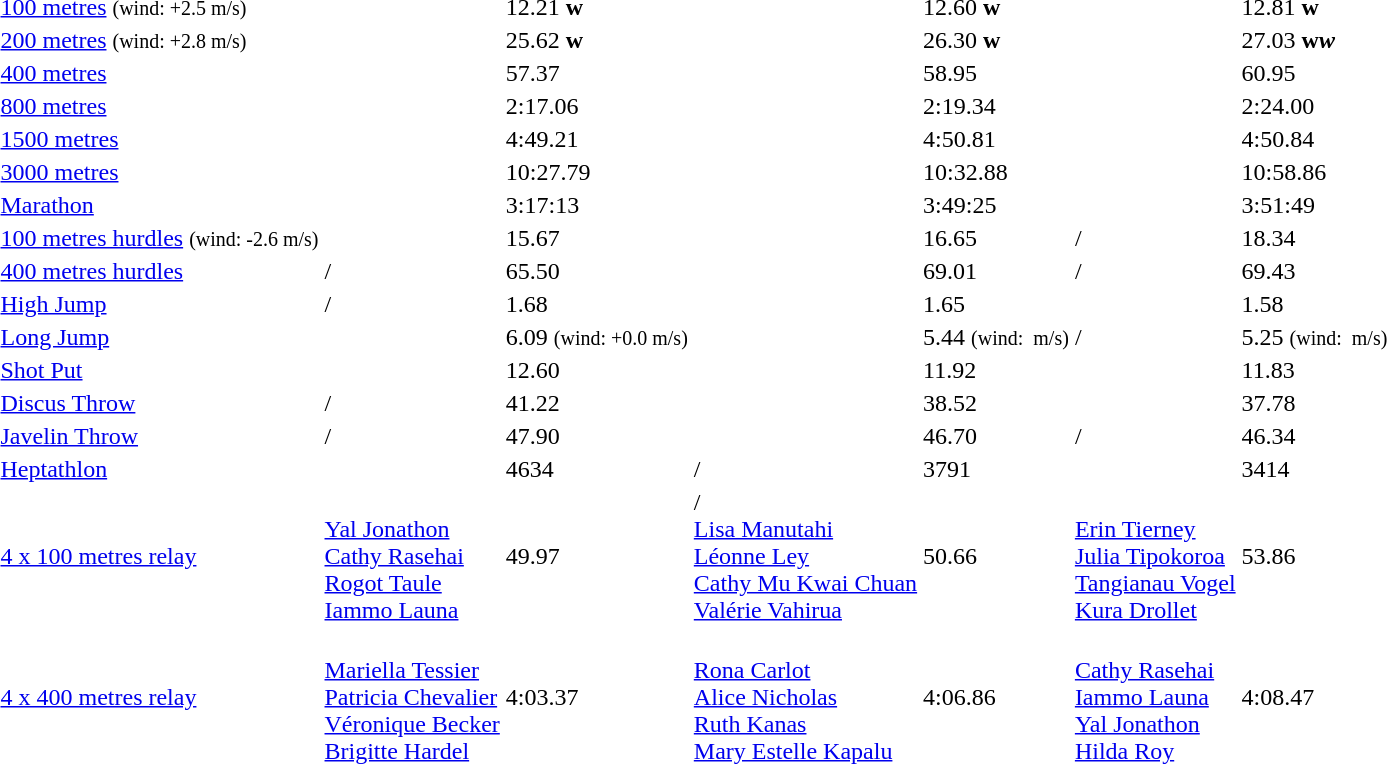<table>
<tr>
<td><a href='#'>100 metres</a> <small>(wind: +2.5 m/s)</small></td>
<td></td>
<td>12.21 <strong>w</strong></td>
<td></td>
<td>12.60 <strong>w</strong></td>
<td></td>
<td>12.81 <strong>w</strong></td>
</tr>
<tr>
<td><a href='#'>200 metres</a> <small>(wind: +2.8 m/s)</small></td>
<td></td>
<td>25.62 <strong>w</strong></td>
<td></td>
<td>26.30 <strong>w</strong></td>
<td></td>
<td>27.03 <strong>w<em>w</td>
</tr>
<tr>
<td><a href='#'>400 metres</a></td>
<td></td>
<td>57.37</td>
<td></td>
<td>58.95</td>
<td></td>
<td>60.95</td>
</tr>
<tr>
<td><a href='#'>800 metres</a></td>
<td></td>
<td>2:17.06</td>
<td></td>
<td>2:19.34</td>
<td></td>
<td>2:24.00</td>
</tr>
<tr>
<td><a href='#'>1500 metres</a></td>
<td></td>
<td>4:49.21</td>
<td></td>
<td>4:50.81</td>
<td></td>
<td>4:50.84</td>
</tr>
<tr>
<td><a href='#'>3000 metres</a></td>
<td></td>
<td>10:27.79</td>
<td></td>
<td>10:32.88</td>
<td></td>
<td>10:58.86</td>
</tr>
<tr>
<td><a href='#'>Marathon</a></td>
<td></td>
<td>3:17:13</td>
<td></td>
<td>3:49:25</td>
<td></td>
<td>3:51:49</td>
</tr>
<tr>
<td><a href='#'>100 metres hurdles</a> <small>(wind: -2.6 m/s)</small></td>
<td></td>
<td>15.67</td>
<td></td>
<td>16.65</td>
<td>/</td>
<td>18.34</td>
</tr>
<tr>
<td><a href='#'>400 metres hurdles</a></td>
<td>/</td>
<td>65.50</td>
<td></td>
<td>69.01</td>
<td>/</td>
<td>69.43</td>
</tr>
<tr>
<td><a href='#'>High Jump</a></td>
<td>/</td>
<td>1.68</td>
<td></td>
<td>1.65</td>
<td></td>
<td>1.58</td>
</tr>
<tr>
<td><a href='#'>Long Jump</a></td>
<td></td>
<td>6.09 <small>(wind: +0.0 m/s)</small></td>
<td></td>
<td>5.44 <small>(wind:  m/s)</small></td>
<td>/</td>
<td>5.25 <small>(wind:  m/s)</small></td>
</tr>
<tr>
<td><a href='#'>Shot Put</a></td>
<td></td>
<td>12.60</td>
<td></td>
<td>11.92</td>
<td></td>
<td>11.83</td>
</tr>
<tr>
<td><a href='#'>Discus Throw</a></td>
<td>/</td>
<td>41.22</td>
<td></td>
<td>38.52</td>
<td></td>
<td>37.78</td>
</tr>
<tr>
<td><a href='#'>Javelin Throw</a></td>
<td>/</td>
<td>47.90</td>
<td></td>
<td>46.70</td>
<td>/</td>
<td>46.34</td>
</tr>
<tr>
<td><a href='#'>Heptathlon</a></td>
<td></td>
<td>4634</td>
<td>/</td>
<td>3791</td>
<td></td>
<td>3414</td>
</tr>
<tr>
<td><a href='#'>4 x 100 metres relay</a></td>
<td> <br> <a href='#'>Yal Jonathon</a> <br> <a href='#'>Cathy Rasehai</a> <br> <a href='#'>Rogot Taule</a> <br> <a href='#'>Iammo Launa</a></td>
<td>49.97</td>
<td>/ <br> <a href='#'>Lisa Manutahi</a> <br> <a href='#'>Léonne Ley</a> <br> <a href='#'>Cathy Mu Kwai Chuan</a> <br> <a href='#'>Valérie Vahirua</a></td>
<td>50.66</td>
<td> <br> <a href='#'>Erin Tierney</a> <br> <a href='#'>Julia Tipokoroa</a> <br> <a href='#'>Tangianau Vogel</a> <br> <a href='#'>Kura Drollet</a></td>
<td>53.86</td>
</tr>
<tr>
<td><a href='#'>4 x 400 metres relay</a></td>
<td> <br> <a href='#'>Mariella Tessier</a> <br> <a href='#'>Patricia Chevalier</a> <br> <a href='#'>Véronique Becker</a> <br> <a href='#'>Brigitte Hardel</a></td>
<td>4:03.37</td>
<td> <br> <a href='#'>Rona Carlot</a> <br> <a href='#'>Alice Nicholas</a> <br> <a href='#'>Ruth Kanas</a> <br> <a href='#'>Mary Estelle Kapalu</a></td>
<td>4:06.86</td>
<td> <br> <a href='#'>Cathy Rasehai</a> <br> <a href='#'>Iammo Launa</a> <br> <a href='#'>Yal Jonathon</a> <br> <a href='#'>Hilda Roy</a></td>
<td>4:08.47</td>
</tr>
</table>
